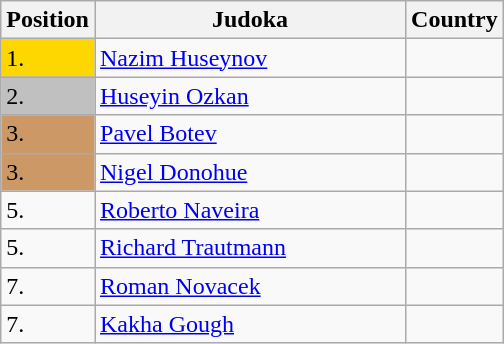<table class=wikitable>
<tr>
<th width=10>Position</th>
<th width=200>Judoka</th>
<th width=10>Country</th>
</tr>
<tr>
<td bgcolor=gold>1.</td>
<td><a href='#'>Nazim Huseynov</a></td>
<td></td>
</tr>
<tr>
<td bgcolor=silver>2.</td>
<td><a href='#'>Huseyin Ozkan</a></td>
<td></td>
</tr>
<tr>
<td bgcolor=CC9966>3.</td>
<td><a href='#'>Pavel Botev</a></td>
<td></td>
</tr>
<tr>
<td bgcolor=CC9966>3.</td>
<td><a href='#'>Nigel Donohue</a></td>
<td></td>
</tr>
<tr>
<td>5.</td>
<td><a href='#'>Roberto Naveira</a></td>
<td></td>
</tr>
<tr>
<td>5.</td>
<td><a href='#'>Richard Trautmann</a></td>
<td></td>
</tr>
<tr>
<td>7.</td>
<td><a href='#'>Roman Novacek</a></td>
<td></td>
</tr>
<tr>
<td>7.</td>
<td><a href='#'>Kakha Gough</a></td>
<td></td>
</tr>
</table>
